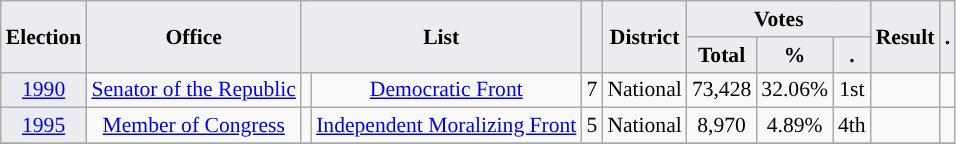<table class="wikitable" style="font-size:90%; text-align:center;">
<tr>
<th style="background-color:#EAECF0;" rowspan=2>Election</th>
<th style="background-color:#EAECF0;" rowspan=2>Office</th>
<th style="background-color:#EAECF0;" colspan=2 rowspan=2>List</th>
<th style="background-color:#EAECF0;" rowspan=2></th>
<th style="background-color:#EAECF0;" rowspan=2>District</th>
<th style="background-color:#EAECF0;" colspan=3>Votes</th>
<th style="background-color:#EAECF0;" rowspan=2>Result</th>
<th style="background-color:#EAECF0;" rowspan=2>.</th>
</tr>
<tr>
<th style="background-color:#EAECF0;">Total</th>
<th style="background-color:#EAECF0;">%</th>
<th style="background-color:#EAECF0;">.</th>
</tr>
<tr>
<td style="background-color:#EAECF0;"><a href='#'>1990</a></td>
<td><a href='#'>Senator of the Republic</a></td>
<td style="background-color:"></td>
<td><a href='#'>Democratic Front</a></td>
<td>7</td>
<td>National</td>
<td>73,428</td>
<td>32.06%</td>
<td>1st</td>
<td></td>
<td></td>
</tr>
<tr>
<td style="background-color:#EAECF0;"><a href='#'>1995</a></td>
<td><a href='#'>Member of Congress</a></td>
<td style="background-color:"></td>
<td><a href='#'>Independent Moralizing Front</a></td>
<td>5</td>
<td>National</td>
<td>8,970</td>
<td>4.89%</td>
<td>4th</td>
<td></td>
<td></td>
</tr>
<tr>
</tr>
</table>
